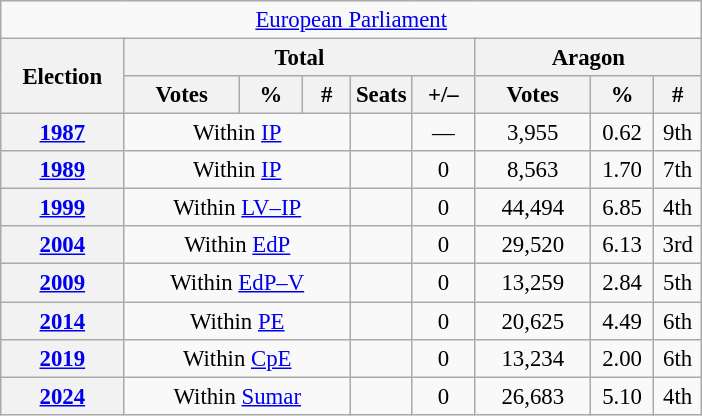<table class="wikitable" style="font-size:95%; text-align:center;">
<tr>
<td colspan="9"><a href='#'>European Parliament</a></td>
</tr>
<tr>
<th rowspan="2" width="75">Election</th>
<th colspan="5">Total</th>
<th colspan="3">Aragon</th>
</tr>
<tr>
<th width="70">Votes</th>
<th width="35">%</th>
<th width="25">#</th>
<th>Seats</th>
<th width="35">+/–</th>
<th width="70">Votes</th>
<th width="35">%</th>
<th width="25">#</th>
</tr>
<tr>
<th><a href='#'>1987</a></th>
<td colspan="3">Within <a href='#'>IP</a></td>
<td></td>
<td>—</td>
<td>3,955</td>
<td>0.62</td>
<td>9th</td>
</tr>
<tr>
<th><a href='#'>1989</a></th>
<td colspan="3">Within <a href='#'>IP</a></td>
<td></td>
<td>0</td>
<td>8,563</td>
<td>1.70</td>
<td>7th</td>
</tr>
<tr>
<th><a href='#'>1999</a></th>
<td colspan="3">Within <a href='#'>LV–IP</a></td>
<td></td>
<td>0</td>
<td>44,494</td>
<td>6.85</td>
<td>4th</td>
</tr>
<tr>
<th><a href='#'>2004</a></th>
<td colspan="3">Within <a href='#'>EdP</a></td>
<td></td>
<td>0</td>
<td>29,520</td>
<td>6.13</td>
<td>3rd</td>
</tr>
<tr>
<th><a href='#'>2009</a></th>
<td colspan="3">Within <a href='#'>EdP–V</a></td>
<td></td>
<td>0</td>
<td>13,259</td>
<td>2.84</td>
<td>5th</td>
</tr>
<tr>
<th><a href='#'>2014</a></th>
<td colspan="3">Within <a href='#'>PE</a></td>
<td></td>
<td>0</td>
<td>20,625</td>
<td>4.49</td>
<td>6th</td>
</tr>
<tr>
<th><a href='#'>2019</a></th>
<td colspan="3">Within <a href='#'>CpE</a></td>
<td></td>
<td>0</td>
<td>13,234</td>
<td>2.00</td>
<td>6th</td>
</tr>
<tr>
<th><a href='#'>2024</a></th>
<td colspan="3">Within <a href='#'>Sumar</a></td>
<td></td>
<td>0</td>
<td>26,683</td>
<td>5.10</td>
<td>4th</td>
</tr>
</table>
